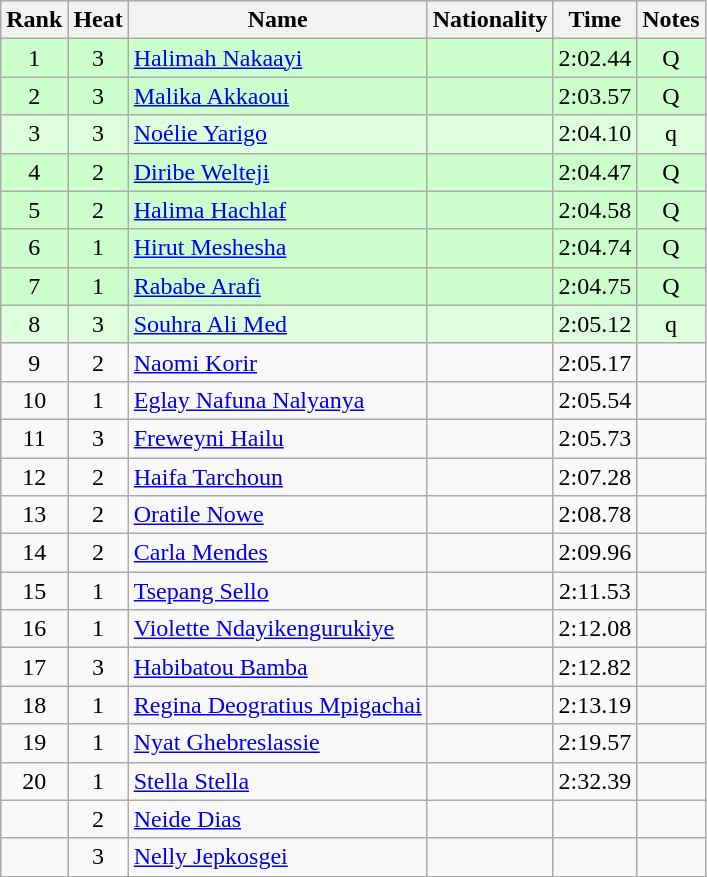<table class="wikitable sortable" style="text-align:center">
<tr>
<th>Rank</th>
<th>Heat</th>
<th>Name</th>
<th>Nationality</th>
<th>Time</th>
<th>Notes</th>
</tr>
<tr bgcolor=ccffcc>
<td>1</td>
<td>3</td>
<td align=left><a href='#'>Halimah Nakaayi</a></td>
<td align=left></td>
<td>2:02.44</td>
<td>Q</td>
</tr>
<tr bgcolor=ccffcc>
<td>2</td>
<td>3</td>
<td align=left><a href='#'>Malika Akkaoui</a></td>
<td align=left></td>
<td>2:03.57</td>
<td>Q</td>
</tr>
<tr bgcolor=ddffdd>
<td>3</td>
<td>3</td>
<td align=left><a href='#'>Noélie Yarigo</a></td>
<td align=left></td>
<td>2:04.10</td>
<td>q</td>
</tr>
<tr bgcolor=ccffcc>
<td>4</td>
<td>2</td>
<td align=left><a href='#'>Diribe Welteji</a></td>
<td align=left></td>
<td>2:04.47</td>
<td>Q</td>
</tr>
<tr bgcolor=ccffcc>
<td>5</td>
<td>2</td>
<td align=left><a href='#'>Halima Hachlaf</a></td>
<td align=left></td>
<td>2:04.58</td>
<td>Q</td>
</tr>
<tr bgcolor=ccffcc>
<td>6</td>
<td>1</td>
<td align=left><a href='#'>Hirut Meshesha</a></td>
<td align=left></td>
<td>2:04.74</td>
<td>Q</td>
</tr>
<tr bgcolor=ccffcc>
<td>7</td>
<td>1</td>
<td align=left><a href='#'>Rababe Arafi</a></td>
<td align=left></td>
<td>2:04.75</td>
<td>Q</td>
</tr>
<tr bgcolor=ddffdd>
<td>8</td>
<td>3</td>
<td align=left><a href='#'>Souhra Ali Med</a></td>
<td align=left></td>
<td>2:05.12</td>
<td>q</td>
</tr>
<tr>
<td>9</td>
<td>2</td>
<td align=left><a href='#'>Naomi Korir</a></td>
<td align=left></td>
<td>2:05.17</td>
<td></td>
</tr>
<tr>
<td>10</td>
<td>1</td>
<td align=left><a href='#'>Eglay Nafuna Nalyanya</a></td>
<td align=left></td>
<td>2:05.54</td>
<td></td>
</tr>
<tr>
<td>11</td>
<td>3</td>
<td align=left><a href='#'>Freweyni Hailu</a></td>
<td align=left></td>
<td>2:05.73</td>
<td></td>
</tr>
<tr>
<td>12</td>
<td>2</td>
<td align=left><a href='#'>Haifa Tarchoun</a></td>
<td align=left></td>
<td>2:07.28</td>
<td></td>
</tr>
<tr>
<td>13</td>
<td>2</td>
<td align=left><a href='#'>Oratile Nowe</a></td>
<td align=left></td>
<td>2:08.78</td>
<td></td>
</tr>
<tr>
<td>14</td>
<td>2</td>
<td align=left><a href='#'>Carla Mendes</a></td>
<td align=left></td>
<td>2:09.96</td>
<td></td>
</tr>
<tr>
<td>15</td>
<td>1</td>
<td align=left><a href='#'>Tsepang Sello</a></td>
<td align=left></td>
<td>2:11.53</td>
<td></td>
</tr>
<tr>
<td>16</td>
<td>1</td>
<td align=left><a href='#'>Violette Ndayikengurukiye</a></td>
<td align=left></td>
<td>2:12.08</td>
<td></td>
</tr>
<tr>
<td>17</td>
<td>3</td>
<td align=left><a href='#'>Habibatou Bamba</a></td>
<td align=left></td>
<td>2:12.82</td>
<td></td>
</tr>
<tr>
<td>18</td>
<td>1</td>
<td align=left><a href='#'>Regina Deogratius Mpigachai</a></td>
<td align=left></td>
<td>2:13.19</td>
<td></td>
</tr>
<tr>
<td>19</td>
<td>1</td>
<td align=left><a href='#'>Nyat Ghebreslassie</a></td>
<td align=left></td>
<td>2:19.57</td>
<td></td>
</tr>
<tr>
<td>20</td>
<td>1</td>
<td align=left><a href='#'>Stella Stella</a></td>
<td align=left></td>
<td>2:32.39</td>
<td></td>
</tr>
<tr>
<td></td>
<td>2</td>
<td align=left><a href='#'>Neide Dias</a></td>
<td align=left></td>
<td></td>
<td></td>
</tr>
<tr>
<td></td>
<td>3</td>
<td align=left><a href='#'>Nelly Jepkosgei</a></td>
<td align=left></td>
<td></td>
<td></td>
</tr>
</table>
